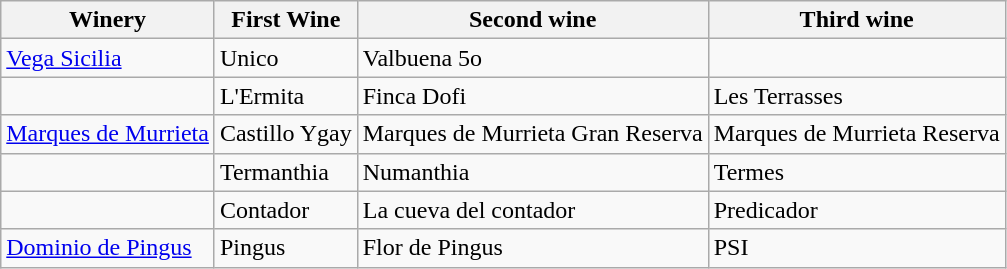<table class="wikitable">
<tr>
<th>Winery</th>
<th>First Wine</th>
<th>Second wine</th>
<th>Third wine</th>
</tr>
<tr>
<td><a href='#'>Vega Sicilia</a></td>
<td>Unico</td>
<td>Valbuena 5o</td>
<td></td>
</tr>
<tr>
<td></td>
<td>L'Ermita</td>
<td>Finca Dofi</td>
<td>Les Terrasses</td>
</tr>
<tr>
<td><a href='#'>Marques de Murrieta</a></td>
<td>Castillo Ygay</td>
<td>Marques de Murrieta Gran Reserva</td>
<td>Marques de Murrieta Reserva</td>
</tr>
<tr>
<td></td>
<td>Termanthia</td>
<td>Numanthia</td>
<td>Termes</td>
</tr>
<tr>
<td></td>
<td>Contador</td>
<td>La cueva del contador</td>
<td>Predicador</td>
</tr>
<tr>
<td><a href='#'>Dominio de Pingus</a></td>
<td>Pingus</td>
<td>Flor de Pingus</td>
<td>PSI</td>
</tr>
</table>
